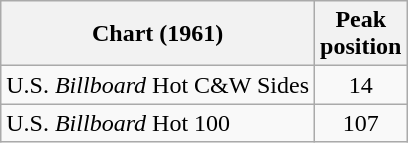<table class="wikitable">
<tr>
<th>Chart (1961)</th>
<th>Peak<br>position</th>
</tr>
<tr>
<td>U.S. <em>Billboard</em> Hot C&W Sides</td>
<td align="center">14</td>
</tr>
<tr>
<td>U.S. <em>Billboard</em> Hot 100</td>
<td align="center">107</td>
</tr>
</table>
